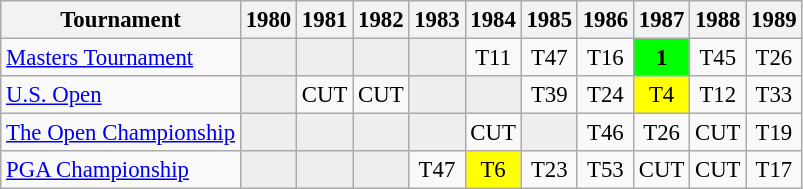<table class="wikitable" style="font-size:95%;text-align:center;">
<tr>
<th>Tournament</th>
<th>1980</th>
<th>1981</th>
<th>1982</th>
<th>1983</th>
<th>1984</th>
<th>1985</th>
<th>1986</th>
<th>1987</th>
<th>1988</th>
<th>1989</th>
</tr>
<tr>
<td align=left><a href='#'>Masters Tournament</a></td>
<td style="background:#eeeeee;"></td>
<td style="background:#eeeeee;"></td>
<td style="background:#eeeeee;"></td>
<td style="background:#eeeeee;"></td>
<td>T11</td>
<td>T47</td>
<td>T16</td>
<td style="background:lime;"><strong>1</strong></td>
<td>T45</td>
<td>T26</td>
</tr>
<tr>
<td align=left><a href='#'>U.S. Open</a></td>
<td style="background:#eeeeee;"></td>
<td>CUT</td>
<td>CUT</td>
<td style="background:#eeeeee;"></td>
<td style="background:#eeeeee;"></td>
<td>T39</td>
<td>T24</td>
<td style="background:yellow;">T4</td>
<td>T12</td>
<td>T33</td>
</tr>
<tr>
<td align=left><a href='#'>The Open Championship</a></td>
<td style="background:#eeeeee;"></td>
<td style="background:#eeeeee;"></td>
<td style="background:#eeeeee;"></td>
<td style="background:#eeeeee;"></td>
<td>CUT</td>
<td style="background:#eeeeee;"></td>
<td>T46</td>
<td>T26</td>
<td>CUT</td>
<td>T19</td>
</tr>
<tr>
<td align=left><a href='#'>PGA Championship</a></td>
<td style="background:#eeeeee;"></td>
<td style="background:#eeeeee;"></td>
<td style="background:#eeeeee;"></td>
<td>T47</td>
<td style="background:yellow;">T6</td>
<td>T23</td>
<td>T53</td>
<td>CUT</td>
<td>CUT</td>
<td>T17</td>
</tr>
</table>
